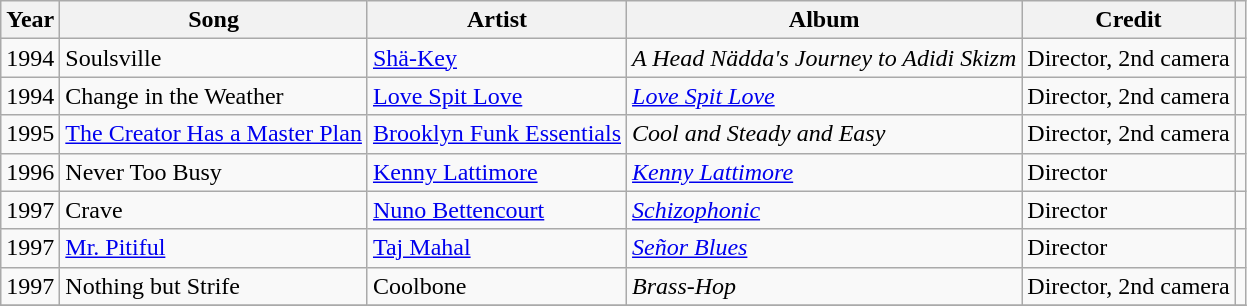<table class="wikitable">
<tr>
<th>Year</th>
<th>Song</th>
<th>Artist</th>
<th>Album</th>
<th>Credit</th>
<th></th>
</tr>
<tr>
<td>1994</td>
<td>Soulsville</td>
<td><a href='#'>Shä-Key</a></td>
<td><em>A Head Nädda's Journey to Adidi Skizm</em></td>
<td>Director, 2nd camera</td>
<td></td>
</tr>
<tr>
<td>1994</td>
<td>Change in the Weather</td>
<td><a href='#'>Love Spit Love</a></td>
<td><em><a href='#'>Love Spit Love</a></em></td>
<td>Director, 2nd camera</td>
<td></td>
</tr>
<tr>
<td>1995</td>
<td><a href='#'>The Creator Has a Master Plan</a></td>
<td><a href='#'>Brooklyn Funk Essentials</a></td>
<td><em>Cool and Steady and Easy</em></td>
<td>Director, 2nd camera</td>
<td></td>
</tr>
<tr>
<td>1996</td>
<td>Never Too Busy</td>
<td><a href='#'>Kenny Lattimore</a></td>
<td><em><a href='#'>Kenny Lattimore</a></em></td>
<td>Director</td>
<td></td>
</tr>
<tr>
<td>1997</td>
<td>Crave</td>
<td><a href='#'>Nuno Bettencourt</a></td>
<td><em><a href='#'>Schizophonic</a></em></td>
<td>Director</td>
<td></td>
</tr>
<tr>
<td>1997</td>
<td><a href='#'>Mr. Pitiful</a></td>
<td><a href='#'>Taj Mahal</a></td>
<td><em><a href='#'>Señor Blues</a></em></td>
<td>Director</td>
<td></td>
</tr>
<tr>
<td>1997</td>
<td>Nothing but Strife</td>
<td>Coolbone</td>
<td><em>Brass-Hop</em></td>
<td>Director, 2nd camera</td>
<td></td>
</tr>
<tr>
</tr>
</table>
